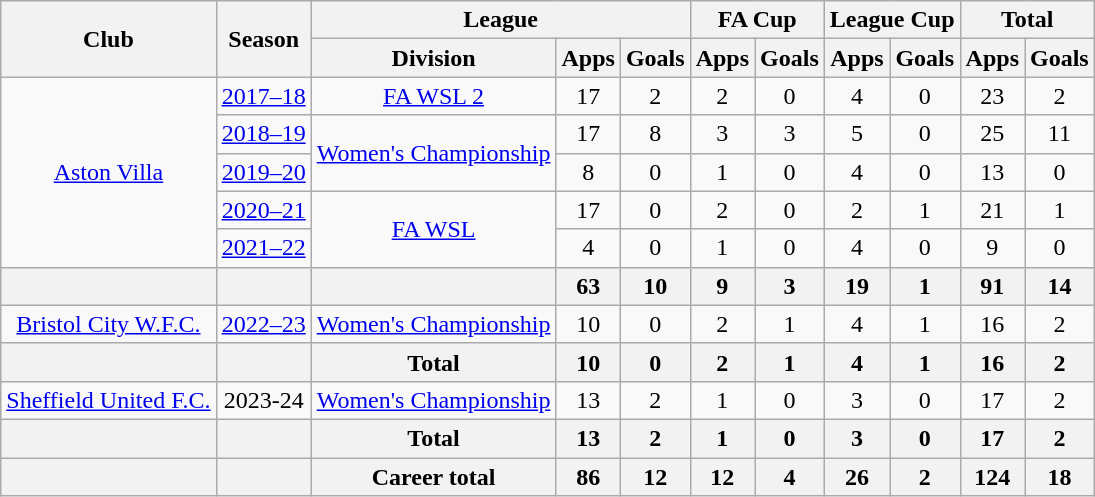<table class="wikitable" style="text-align: center">
<tr>
<th rowspan="2">Club</th>
<th rowspan="2">Season</th>
<th colspan="3">League</th>
<th colspan="2">FA Cup</th>
<th colspan="2">League Cup</th>
<th colspan="2">Total</th>
</tr>
<tr>
<th>Division</th>
<th>Apps</th>
<th>Goals</th>
<th>Apps</th>
<th>Goals</th>
<th>Apps</th>
<th>Goals</th>
<th>Apps</th>
<th>Goals</th>
</tr>
<tr>
<td rowspan="5"><a href='#'>Aston Villa</a></td>
<td><a href='#'>2017–18</a></td>
<td><a href='#'>FA WSL 2</a></td>
<td>17</td>
<td>2</td>
<td>2</td>
<td>0</td>
<td>4</td>
<td>0</td>
<td>23</td>
<td>2</td>
</tr>
<tr>
<td><a href='#'>2018–19</a></td>
<td rowspan="2"><a href='#'>Women's Championship</a></td>
<td>17</td>
<td>8</td>
<td>3</td>
<td>3</td>
<td>5</td>
<td>0</td>
<td>25</td>
<td>11</td>
</tr>
<tr>
<td><a href='#'>2019–20</a></td>
<td>8</td>
<td>0</td>
<td>1</td>
<td>0</td>
<td>4</td>
<td>0</td>
<td>13</td>
<td>0</td>
</tr>
<tr>
<td><a href='#'>2020–21</a></td>
<td rowspan="2"><a href='#'>FA WSL</a></td>
<td>17</td>
<td>0</td>
<td>2</td>
<td>0</td>
<td>2</td>
<td>1</td>
<td>21</td>
<td>1</td>
</tr>
<tr>
<td><a href='#'>2021–22</a></td>
<td>4</td>
<td>0</td>
<td>1</td>
<td>0</td>
<td>4</td>
<td>0</td>
<td>9</td>
<td>0</td>
</tr>
<tr>
<th></th>
<th></th>
<th></th>
<th>63</th>
<th>10</th>
<th>9</th>
<th>3</th>
<th>19</th>
<th>1</th>
<th>91</th>
<th>14</th>
</tr>
<tr>
<td><a href='#'>Bristol City W.F.C.</a></td>
<td><a href='#'>2022–23</a></td>
<td><a href='#'>Women's Championship</a></td>
<td>10</td>
<td>0</td>
<td>2</td>
<td>1</td>
<td>4</td>
<td>1</td>
<td>16</td>
<td>2</td>
</tr>
<tr>
<th></th>
<th></th>
<th>Total</th>
<th>10</th>
<th>0</th>
<th>2</th>
<th>1</th>
<th>4</th>
<th>1</th>
<th>16</th>
<th>2</th>
</tr>
<tr>
<td><a href='#'>Sheffield United F.C.</a></td>
<td>2023-24</td>
<td><a href='#'>Women's Championship</a></td>
<td>13</td>
<td>2</td>
<td>1</td>
<td>0</td>
<td>3</td>
<td>0</td>
<td>17</td>
<td>2</td>
</tr>
<tr>
<th></th>
<th></th>
<th>Total</th>
<th>13</th>
<th>2</th>
<th>1</th>
<th>0</th>
<th>3</th>
<th>0</th>
<th>17</th>
<th>2</th>
</tr>
<tr>
<th></th>
<th></th>
<th><strong>Career total</strong></th>
<th>86</th>
<th>12</th>
<th>12</th>
<th>4</th>
<th>26</th>
<th>2</th>
<th>124</th>
<th>18</th>
</tr>
</table>
